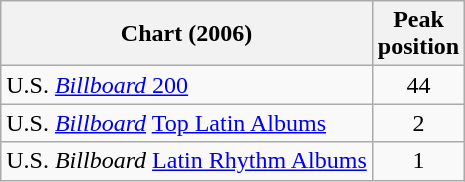<table class="wikitable sortable">
<tr>
<th>Chart (2006)</th>
<th>Peak<br>position</th>
</tr>
<tr>
<td>U.S. <a href='#'><em>Billboard</em> 200</a></td>
<td style="text-align:center;">44</td>
</tr>
<tr>
<td>U.S. <em><a href='#'>Billboard</a></em> <a href='#'>Top Latin Albums</a></td>
<td style="text-align:center;">2</td>
</tr>
<tr>
<td>U.S. <em>Billboard</em> <a href='#'>Latin Rhythm Albums</a></td>
<td style="text-align:center;">1</td>
</tr>
</table>
